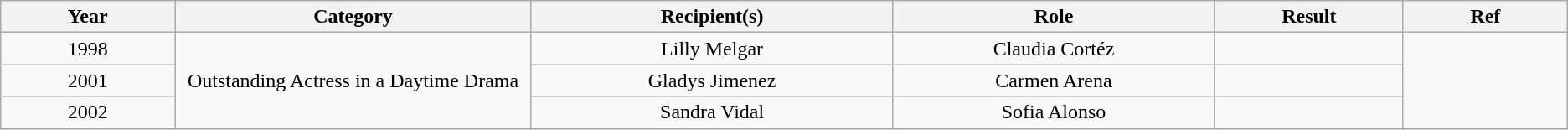<table class="wikitable" rowspan=2 style="text-align: center;">
<tr>
<th scope="col" style="width:1%;">Year</th>
<th scope="col" style="width:2%;">Category</th>
<th scope="col" style="width:2%;">Recipient(s)</th>
<th scope="col" style="width:2%;">Role</th>
<th scope="col" style="width:1%;">Result</th>
<th scope="col" style="width:1%;">Ref</th>
</tr>
<tr>
<td>1998</td>
<td rowspan=3>Outstanding Actress in a Daytime Drama</td>
<td>Lilly Melgar</td>
<td>Claudia Cortéz</td>
<td></td>
<td rowspan=3></td>
</tr>
<tr>
<td>2001</td>
<td>Gladys Jimenez</td>
<td>Carmen Arena</td>
<td></td>
</tr>
<tr>
<td>2002</td>
<td>Sandra Vidal</td>
<td>Sofia Alonso</td>
<td></td>
</tr>
</table>
